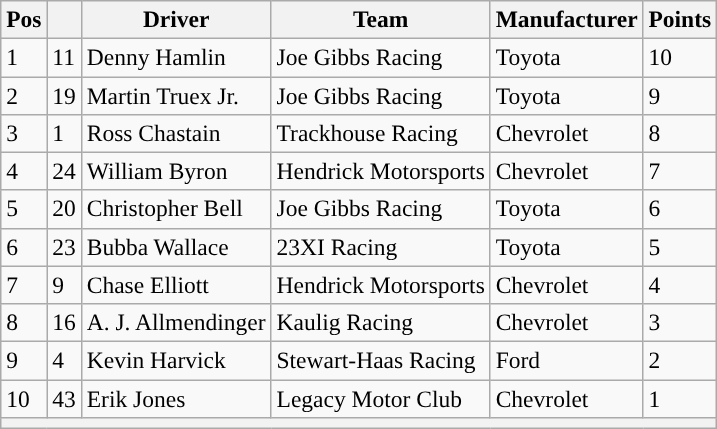<table class="wikitable" style="font-size:98%">
<tr>
<th>Pos</th>
<th></th>
<th>Driver</th>
<th>Team</th>
<th>Manufacturer</th>
<th>Points</th>
</tr>
<tr>
<td>1</td>
<td>11</td>
<td>Denny Hamlin</td>
<td>Joe Gibbs Racing</td>
<td>Toyota</td>
<td>10</td>
</tr>
<tr>
<td>2</td>
<td>19</td>
<td>Martin Truex Jr.</td>
<td>Joe Gibbs Racing</td>
<td>Toyota</td>
<td>9</td>
</tr>
<tr>
<td>3</td>
<td>1</td>
<td>Ross Chastain</td>
<td>Trackhouse Racing</td>
<td>Chevrolet</td>
<td>8</td>
</tr>
<tr>
<td>4</td>
<td>24</td>
<td>William Byron</td>
<td>Hendrick Motorsports</td>
<td>Chevrolet</td>
<td>7</td>
</tr>
<tr>
<td>5</td>
<td>20</td>
<td>Christopher Bell</td>
<td>Joe Gibbs Racing</td>
<td>Toyota</td>
<td>6</td>
</tr>
<tr>
<td>6</td>
<td>23</td>
<td>Bubba Wallace</td>
<td>23XI Racing</td>
<td>Toyota</td>
<td>5</td>
</tr>
<tr>
<td>7</td>
<td>9</td>
<td>Chase Elliott</td>
<td>Hendrick Motorsports</td>
<td>Chevrolet</td>
<td>4</td>
</tr>
<tr>
<td>8</td>
<td>16</td>
<td>A. J. Allmendinger</td>
<td>Kaulig Racing</td>
<td>Chevrolet</td>
<td>3</td>
</tr>
<tr>
<td>9</td>
<td>4</td>
<td>Kevin Harvick</td>
<td>Stewart-Haas Racing</td>
<td>Ford</td>
<td>2</td>
</tr>
<tr>
<td>10</td>
<td>43</td>
<td>Erik Jones</td>
<td>Legacy Motor Club</td>
<td>Chevrolet</td>
<td>1</td>
</tr>
<tr>
<th colspan="6"></th>
</tr>
</table>
